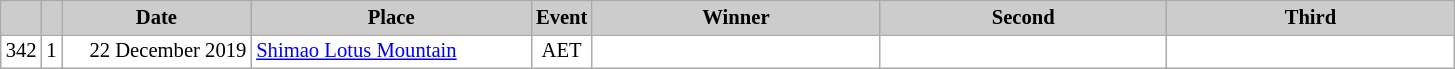<table class="wikitable plainrowheaders" style="background:#fff; font-size:86%; line-height:16px; border:grey solid 1px; border-collapse:collapse;">
<tr>
<th scope="col" style="background:#ccc; width=20 px;"></th>
<th scope="col" style="background:#ccc; width=30 px;"></th>
<th scope="col" style="background:#ccc; width:120px;">Date</th>
<th scope="col" style="background:#ccc; width:180px;">Place</th>
<th scope="col" style="background:#ccc; width:15px;">Event</th>
<th scope="col" style="background:#ccc; width:185px;">Winner</th>
<th scope="col" style="background:#ccc; width:185px;">Second</th>
<th scope="col" style="background:#ccc; width:185px;">Third</th>
</tr>
<tr>
<td align="center">342</td>
<td align="center">1</td>
<td align="right">22 December 2019</td>
<td> <a href='#'>Shimao Lotus Mountain</a></td>
<td align="center">AET</td>
<td></td>
<td></td>
<td></td>
</tr>
</table>
